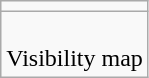<table class=wikitable>
<tr>
<td> </td>
</tr>
<tr align=center>
<td><br>Visibility map</td>
</tr>
</table>
